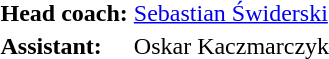<table>
<tr>
<td><strong>Head coach:</strong></td>
<td> <a href='#'>Sebastian Świderski</a></td>
</tr>
<tr>
<td><strong>Assistant:</strong></td>
<td> Oskar Kaczmarczyk</td>
</tr>
<tr>
</tr>
</table>
